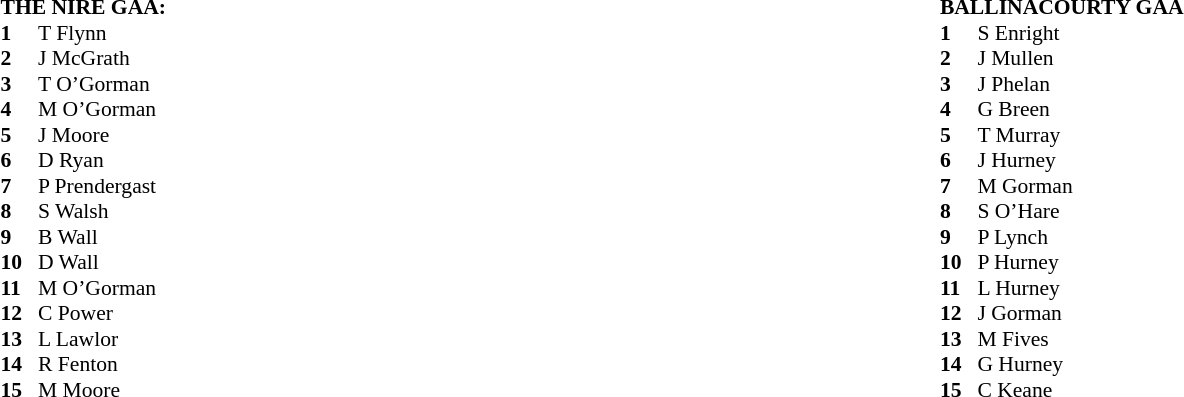<table width="75%">
<tr>
<td valign="top" width="50%"><br><table style="font-size: 90%" cellspacing="0" cellpadding="0">
<tr>
<td colspan="4"><strong>THE NIRE GAA:</strong></td>
</tr>
<tr>
<th width=25></th>
</tr>
<tr>
<td><strong>1</strong></td>
<td>T Flynn</td>
</tr>
<tr>
<td><strong>2</strong></td>
<td>J McGrath</td>
</tr>
<tr>
<td><strong>3</strong></td>
<td>T O’Gorman</td>
</tr>
<tr>
<td><strong>4</strong></td>
<td>M O’Gorman</td>
</tr>
<tr>
<td><strong>5</strong></td>
<td>J Moore</td>
</tr>
<tr>
<td><strong>6</strong></td>
<td>D Ryan</td>
</tr>
<tr>
<td><strong>7</strong></td>
<td>P Prendergast</td>
</tr>
<tr>
<td><strong>8</strong></td>
<td>S Walsh</td>
</tr>
<tr>
<td><strong>9</strong></td>
<td>B Wall</td>
</tr>
<tr>
<td><strong>10</strong></td>
<td>D Wall</td>
</tr>
<tr>
<td><strong>11</strong></td>
<td>M O’Gorman</td>
</tr>
<tr>
<td><strong>12</strong></td>
<td>C Power</td>
</tr>
<tr>
<td><strong>13</strong></td>
<td>L Lawlor</td>
</tr>
<tr>
<td><strong>14</strong></td>
<td>R Fenton</td>
</tr>
<tr>
<td><strong>15</strong></td>
<td>M Moore</td>
</tr>
<tr>
<td colspan=4></td>
</tr>
</table>
</td>
<td valign="top" width="50%"><br><table style="font-size: 90%" cellspacing="0" cellpadding="0" align=center>
<tr>
<td colspan="4"><strong>BALLINACOURTY GAA</strong></td>
</tr>
<tr>
<th width=25></th>
</tr>
<tr>
<td><strong>1</strong></td>
<td>S Enright</td>
</tr>
<tr>
<td><strong>2</strong></td>
<td>J Mullen</td>
</tr>
<tr>
<td><strong>3</strong></td>
<td>J Phelan</td>
</tr>
<tr>
<td><strong>4</strong></td>
<td>G Breen</td>
</tr>
<tr>
<td><strong>5</strong></td>
<td>T Murray</td>
</tr>
<tr>
<td><strong>6</strong></td>
<td>J Hurney</td>
</tr>
<tr>
<td><strong>7</strong></td>
<td>M Gorman</td>
</tr>
<tr>
<td><strong>8</strong></td>
<td>S O’Hare</td>
</tr>
<tr>
<td><strong>9</strong></td>
<td>P Lynch</td>
</tr>
<tr>
<td><strong>10</strong></td>
<td>P Hurney</td>
</tr>
<tr>
<td><strong>11</strong></td>
<td>L Hurney</td>
</tr>
<tr>
<td><strong>12</strong></td>
<td>J Gorman</td>
</tr>
<tr>
<td><strong>13</strong></td>
<td>M Fives</td>
</tr>
<tr>
<td><strong>14</strong></td>
<td>G Hurney</td>
</tr>
<tr>
<td><strong>15</strong></td>
<td>C Keane</td>
</tr>
<tr>
</tr>
</table>
</td>
</tr>
</table>
